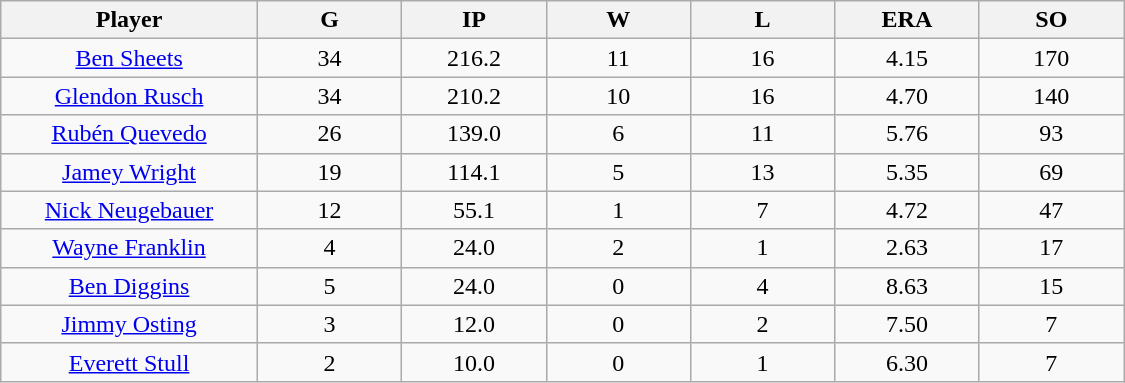<table class="wikitable sortable">
<tr>
<th bgcolor="#DDDDFF" width="16%">Player</th>
<th bgcolor="#DDDDFF" width="9%">G</th>
<th bgcolor="#DDDDFF" width="9%">IP</th>
<th bgcolor="#DDDDFF" width="9%">W</th>
<th bgcolor="#DDDDFF" width="9%">L</th>
<th bgcolor="#DDDDFF" width="9%">ERA</th>
<th bgcolor="#DDDDFF" width="9%">SO</th>
</tr>
<tr align="center">
<td><a href='#'>Ben Sheets</a></td>
<td>34</td>
<td>216.2</td>
<td>11</td>
<td>16</td>
<td>4.15</td>
<td>170</td>
</tr>
<tr align=center>
<td><a href='#'>Glendon Rusch</a></td>
<td>34</td>
<td>210.2</td>
<td>10</td>
<td>16</td>
<td>4.70</td>
<td>140</td>
</tr>
<tr align=center>
<td><a href='#'>Rubén Quevedo</a></td>
<td>26</td>
<td>139.0</td>
<td>6</td>
<td>11</td>
<td>5.76</td>
<td>93</td>
</tr>
<tr align=center>
<td><a href='#'>Jamey Wright</a></td>
<td>19</td>
<td>114.1</td>
<td>5</td>
<td>13</td>
<td>5.35</td>
<td>69</td>
</tr>
<tr align=center>
<td><a href='#'>Nick Neugebauer</a></td>
<td>12</td>
<td>55.1</td>
<td>1</td>
<td>7</td>
<td>4.72</td>
<td>47</td>
</tr>
<tr align=center>
<td><a href='#'>Wayne Franklin</a></td>
<td>4</td>
<td>24.0</td>
<td>2</td>
<td>1</td>
<td>2.63</td>
<td>17</td>
</tr>
<tr align=center>
<td><a href='#'>Ben Diggins</a></td>
<td>5</td>
<td>24.0</td>
<td>0</td>
<td>4</td>
<td>8.63</td>
<td>15</td>
</tr>
<tr align=center>
<td><a href='#'>Jimmy Osting</a></td>
<td>3</td>
<td>12.0</td>
<td>0</td>
<td>2</td>
<td>7.50</td>
<td>7</td>
</tr>
<tr align=center>
<td><a href='#'>Everett Stull</a></td>
<td>2</td>
<td>10.0</td>
<td>0</td>
<td>1</td>
<td>6.30</td>
<td>7</td>
</tr>
</table>
